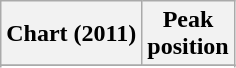<table class="wikitable sortable plainrowheaders" style="text-align:center">
<tr>
<th scope="col">Chart (2011)</th>
<th scope="col">Peak<br>position</th>
</tr>
<tr>
</tr>
<tr>
</tr>
<tr>
</tr>
</table>
